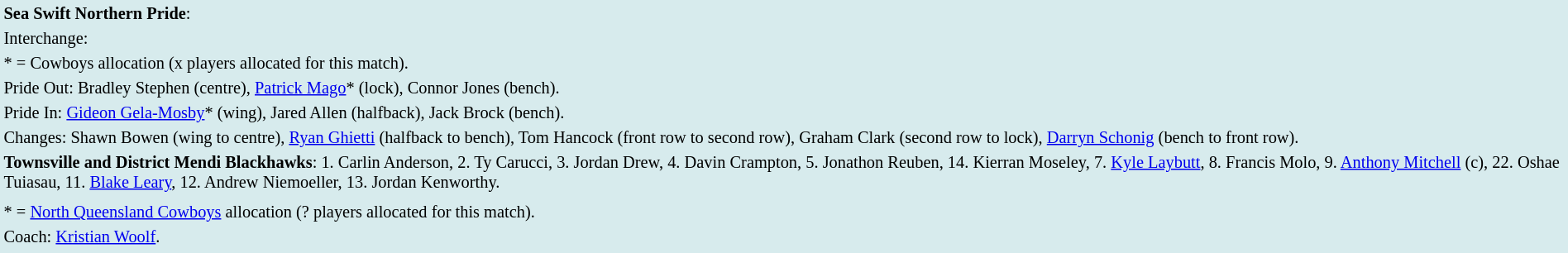<table style="background:#d7ebed; font-size:85%; width:100%;">
<tr>
<td><strong>Sea Swift Northern Pride</strong>:             </td>
</tr>
<tr>
<td>Interchange:    </td>
</tr>
<tr>
<td>* = Cowboys allocation (x players allocated for this match).</td>
</tr>
<tr>
<td>Pride Out: Bradley Stephen (centre), <a href='#'>Patrick Mago</a>* (lock), Connor Jones (bench).</td>
</tr>
<tr>
<td>Pride In: <a href='#'>Gideon Gela-Mosby</a>* (wing), Jared Allen (halfback), Jack Brock (bench).</td>
</tr>
<tr>
<td>Changes: Shawn Bowen (wing to centre), <a href='#'>Ryan Ghietti</a> (halfback to bench), Tom Hancock (front row to second row), Graham Clark (second row to lock), <a href='#'>Darryn Schonig</a> (bench to front row).</td>
</tr>
<tr>
<td><strong> Townsville and District Mendi Blackhawks</strong>: 1. Carlin Anderson, 2. Ty Carucci, 3. Jordan Drew, 4. Davin Crampton, 5. Jonathon Reuben, 14. Kierran Moseley, 7. <a href='#'>Kyle Laybutt</a>, 8. Francis Molo, 9. <a href='#'>Anthony Mitchell</a> (c), 22. Oshae Tuiasau, 11. <a href='#'>Blake Leary</a>, 12. Andrew Niemoeller, 13. Jordan Kenworthy.</td>
</tr>
<tr>
</tr>
<tr Interchange: 10. Sione Lousi, 16. Ross Bella, 17. Temone Power, 19 Sam Foster.>
</tr>
<tr>
<td>* = <a href='#'>North Queensland Cowboys</a> allocation (? players allocated for this match).</td>
</tr>
<tr>
<td>Coach: <a href='#'>Kristian Woolf</a>.</td>
</tr>
<tr>
</tr>
</table>
